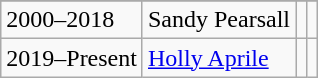<table class="wikitable">
<tr style="text-align:center;">
</tr>
<tr>
<td>2000–2018</td>
<td>Sandy Pearsall</td>
<td></td>
<td></td>
</tr>
<tr>
<td>2019–Present</td>
<td><a href='#'>Holly Aprile</a></td>
<td></td>
<td></td>
</tr>
</table>
